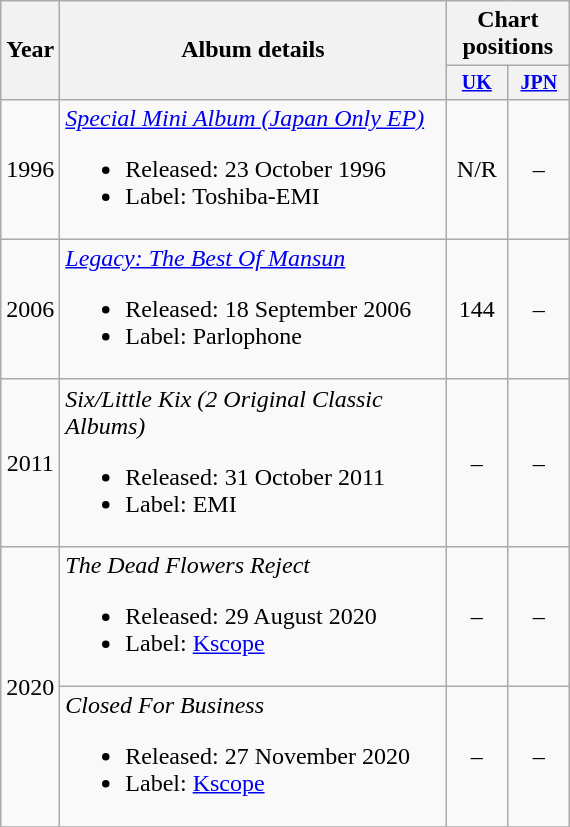<table class="wikitable" style=text-align:center;>
<tr>
<th rowspan="2">Year</th>
<th rowspan="2" width="250">Album details</th>
<th colspan="2">Chart positions</th>
</tr>
<tr style="font-size:smaller;">
<th width="35"><a href='#'>UK</a> <br></th>
<th width="35"><a href='#'>JPN</a> <br></th>
</tr>
<tr>
<td rowspan="1">1996</td>
<td align="left"><em><a href='#'>Special Mini Album (Japan Only EP)</a></em><br><ul><li>Released: 23 October 1996</li><li>Label: Toshiba-EMI</li></ul></td>
<td>N/R</td>
<td>–</td>
</tr>
<tr>
<td rowspan="1">2006</td>
<td align="left"><em><a href='#'>Legacy: The Best Of Mansun</a></em><br><ul><li>Released: 18 September 2006</li><li>Label: Parlophone</li></ul></td>
<td>144</td>
<td>–</td>
</tr>
<tr>
<td rowspan="1">2011</td>
<td align="left"><em>Six/Little Kix (2 Original Classic Albums)</em><br><ul><li>Released: 31 October 2011</li><li>Label: EMI</li></ul></td>
<td>–</td>
<td>–</td>
</tr>
<tr>
<td rowspan="2">2020</td>
<td align="left"><em>The Dead Flowers Reject</em><br><ul><li>Released: 29 August 2020</li><li>Label: <a href='#'>Kscope</a></li></ul></td>
<td>–</td>
<td>–</td>
</tr>
<tr>
<td align="left"><em>Closed For Business</em><br><ul><li>Released: 27 November 2020</li><li>Label: <a href='#'>Kscope</a></li></ul></td>
<td>–</td>
<td>–</td>
</tr>
<tr>
</tr>
</table>
